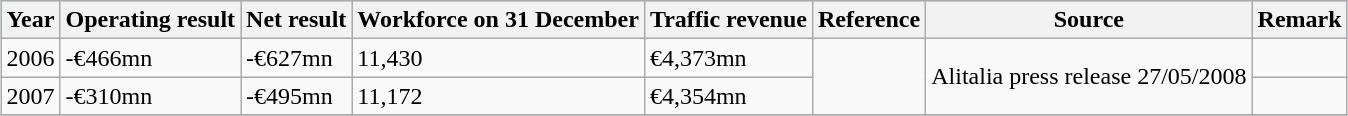<table class="wikitable" style="margin:1em auto;">
<tr bgcolor=lightblue>
<th>Year</th>
<th>Operating result</th>
<th>Net result</th>
<th>Workforce on 31 December</th>
<th>Traffic revenue</th>
<th>Reference</th>
<th>Source</th>
<th>Remark</th>
</tr>
<tr>
<td>2006</td>
<td>-€466mn</td>
<td>-€627mn</td>
<td>11,430</td>
<td>€4,373mn</td>
<td rowspan=2></td>
<td rowspan=2>Alitalia press release 27/05/2008</td>
<td></td>
</tr>
<tr>
<td>2007</td>
<td>-€310mn</td>
<td>-€495mn</td>
<td>11,172</td>
<td>€4,354mn</td>
<td></td>
</tr>
<tr>
</tr>
</table>
